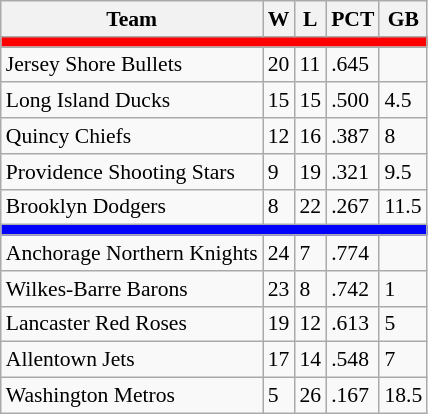<table class="wikitable" style="font-size:90%">
<tr>
<th>Team</th>
<th>W</th>
<th>L</th>
<th>PCT</th>
<th>GB</th>
</tr>
<tr>
<th style="background:red" colspan="5"></th>
</tr>
<tr>
<td>Jersey Shore Bullets</td>
<td>20</td>
<td>11</td>
<td>.645</td>
<td></td>
</tr>
<tr>
<td>Long Island Ducks</td>
<td>15</td>
<td>15</td>
<td>.500</td>
<td>4.5</td>
</tr>
<tr>
<td>Quincy Chiefs</td>
<td>12</td>
<td>16</td>
<td>.387</td>
<td>8</td>
</tr>
<tr>
<td>Providence Shooting Stars</td>
<td>9</td>
<td>19</td>
<td>.321</td>
<td>9.5</td>
</tr>
<tr>
<td>Brooklyn Dodgers</td>
<td>8</td>
<td>22</td>
<td>.267</td>
<td>11.5</td>
</tr>
<tr>
<th style="background:blue" colspan="5"></th>
</tr>
<tr>
<td>Anchorage Northern Knights</td>
<td>24</td>
<td>7</td>
<td>.774</td>
<td></td>
</tr>
<tr>
<td>Wilkes-Barre Barons</td>
<td>23</td>
<td>8</td>
<td>.742</td>
<td>1</td>
</tr>
<tr>
<td>Lancaster Red Roses</td>
<td>19</td>
<td>12</td>
<td>.613</td>
<td>5</td>
</tr>
<tr>
<td>Allentown Jets</td>
<td>17</td>
<td>14</td>
<td>.548</td>
<td>7</td>
</tr>
<tr>
<td>Washington Metros</td>
<td>5</td>
<td>26</td>
<td>.167</td>
<td>18.5</td>
</tr>
</table>
